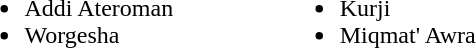<table>
<tr>
<td><br><ul><li>Addi Ateroman</li><li>Worgesha</li></ul></td>
<td WIDTH="63"></td>
<td><br><ul><li>Kurji</li><li>Miqmat' Awra</li></ul></td>
</tr>
</table>
